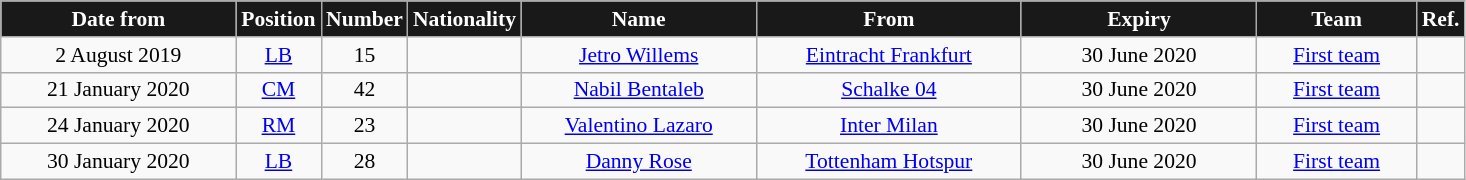<table class="wikitable"  style="text-align:center; font-size:90%; ">
<tr>
<th style="background:#191919; color:white; width:150px;">Date from</th>
<th style="background:#191919; color:white; width:50px;">Position</th>
<th style="background:#191919; color:white; width:50px;">Number</th>
<th style="background:#191919; color:white; width:50px;">Nationality</th>
<th style="background:#191919; color:white; width:150px;">Name</th>
<th style="background:#191919; color:white; width:170px;">From</th>
<th style="background:#191919; color:white; width:150px;">Expiry</th>
<th style="background:#191919; color:white; width:100px;">Team</th>
<th style="background:#191919; color:white; width:25px;">Ref.</th>
</tr>
<tr>
<td>2 August 2019</td>
<td><a href='#'>LB</a></td>
<td>15</td>
<td></td>
<td><a href='#'>Jetro Willems</a></td>
<td> <a href='#'>Eintracht Frankfurt</a></td>
<td>30 June 2020</td>
<td><a href='#'>First team</a></td>
<td></td>
</tr>
<tr>
<td>21 January 2020</td>
<td><a href='#'>CM</a></td>
<td>42</td>
<td></td>
<td><a href='#'>Nabil Bentaleb</a></td>
<td> <a href='#'>Schalke 04</a></td>
<td>30 June 2020</td>
<td><a href='#'>First team</a></td>
<td></td>
</tr>
<tr>
<td>24 January 2020</td>
<td><a href='#'>RM</a></td>
<td>23</td>
<td></td>
<td><a href='#'>Valentino Lazaro</a></td>
<td> <a href='#'>Inter Milan</a></td>
<td>30 June 2020</td>
<td><a href='#'>First team</a></td>
<td></td>
</tr>
<tr>
<td>30 January 2020</td>
<td><a href='#'>LB</a></td>
<td>28</td>
<td></td>
<td><a href='#'>Danny Rose</a></td>
<td> <a href='#'>Tottenham Hotspur</a></td>
<td>30 June 2020</td>
<td><a href='#'>First team</a></td>
<td></td>
</tr>
</table>
